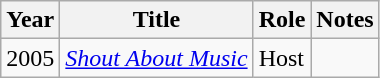<table class="wikitable">
<tr>
<th>Year</th>
<th>Title</th>
<th>Role</th>
<th>Notes</th>
</tr>
<tr>
<td>2005</td>
<td><em><a href='#'>Shout About Music</a></em></td>
<td>Host</td>
<td></td>
</tr>
</table>
